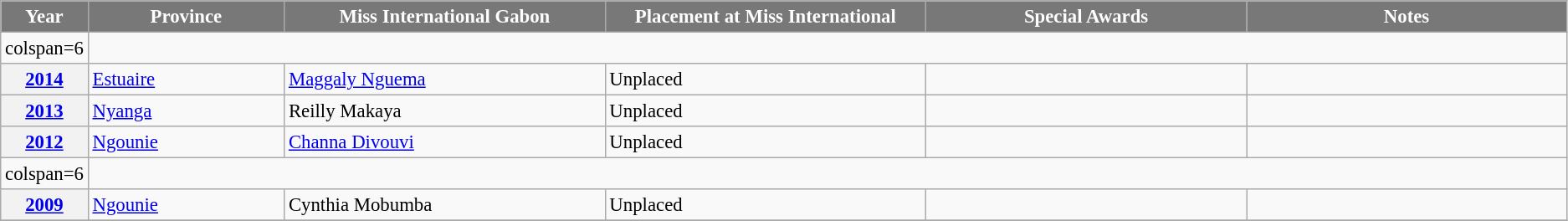<table class="wikitable " style="font-size: 95%;">
<tr>
<th width="60" style="background-color:#787878;color:#FFFFFF;">Year</th>
<th width="150" style="background-color:#787878;color:#FFFFFF;">Province</th>
<th width="250" style="background-color:#787878;color:#FFFFFF;">Miss International Gabon</th>
<th width="250" style="background-color:#787878;color:#FFFFFF;">Placement at Miss International</th>
<th width="250" style="background-color:#787878;color:#FFFFFF;">Special Awards</th>
<th width="250" style="background-color:#787878;color:#FFFFFF;">Notes</th>
</tr>
<tr>
<td>colspan=6 </td>
</tr>
<tr>
<th><a href='#'>2014</a></th>
<td><a href='#'>Estuaire</a></td>
<td><a href='#'>Maggaly Nguema</a></td>
<td>Unplaced</td>
<td></td>
<td></td>
</tr>
<tr>
<th><a href='#'>2013</a></th>
<td><a href='#'>Nyanga</a></td>
<td>Reilly Makaya</td>
<td>Unplaced</td>
<td></td>
<td></td>
</tr>
<tr>
<th><a href='#'>2012</a></th>
<td><a href='#'>Ngounie</a></td>
<td><a href='#'>Channa Divouvi</a></td>
<td>Unplaced</td>
<td></td>
<td></td>
</tr>
<tr>
<td>colspan=6 </td>
</tr>
<tr>
<th><a href='#'>2009</a></th>
<td><a href='#'>Ngounie</a></td>
<td>Cynthia Mobumba</td>
<td>Unplaced</td>
<td></td>
<td></td>
</tr>
<tr>
</tr>
</table>
